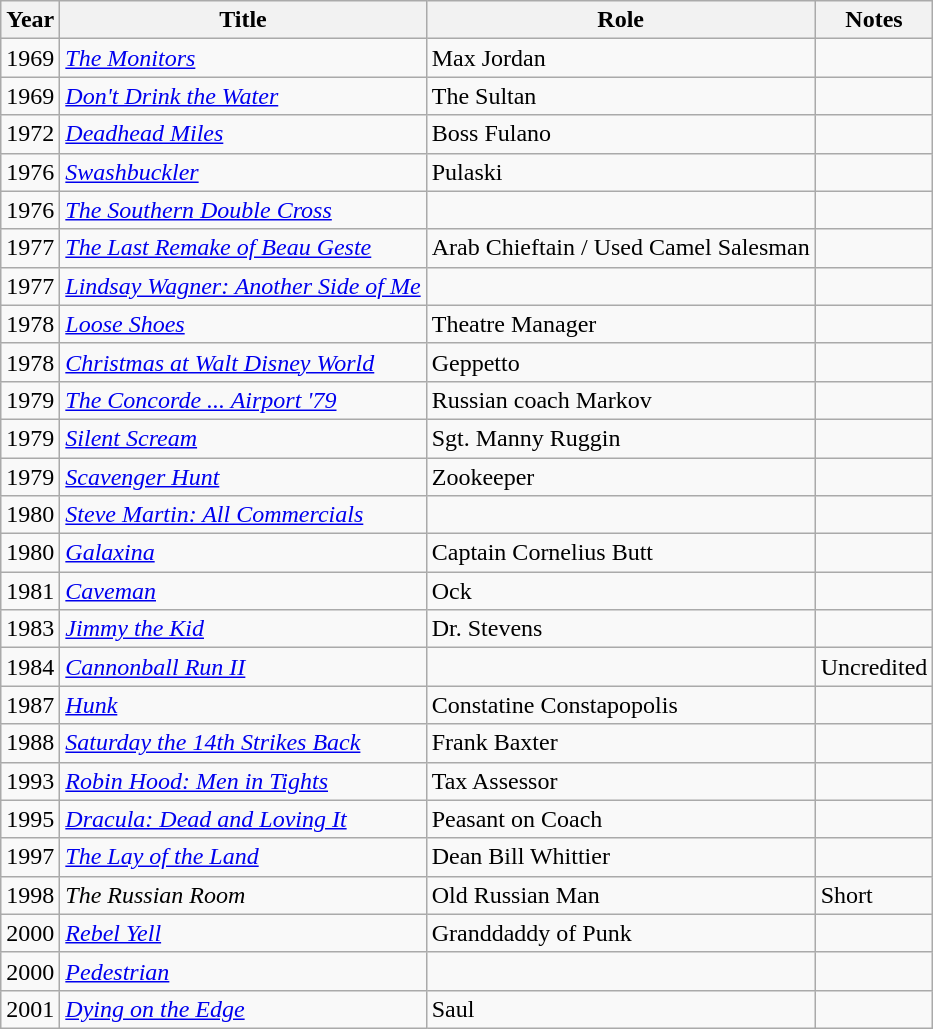<table class="wikitable">
<tr>
<th>Year</th>
<th>Title</th>
<th>Role</th>
<th>Notes</th>
</tr>
<tr>
<td>1969</td>
<td><em><a href='#'>The Monitors</a></em></td>
<td>Max Jordan</td>
<td></td>
</tr>
<tr>
<td>1969</td>
<td><em><a href='#'>Don't Drink the Water</a></em></td>
<td>The Sultan</td>
<td></td>
</tr>
<tr>
<td>1972</td>
<td><em><a href='#'>Deadhead Miles</a></em></td>
<td>Boss Fulano</td>
<td></td>
</tr>
<tr>
<td>1976</td>
<td><em><a href='#'>Swashbuckler</a></em></td>
<td>Pulaski</td>
<td></td>
</tr>
<tr>
<td>1976</td>
<td><em><a href='#'>The Southern Double Cross</a></em></td>
<td></td>
<td></td>
</tr>
<tr>
<td>1977</td>
<td><em><a href='#'>The Last Remake of Beau Geste</a></em></td>
<td>Arab Chieftain / Used Camel Salesman</td>
<td></td>
</tr>
<tr>
<td>1977</td>
<td><em><a href='#'>Lindsay Wagner: Another Side of Me</a></em></td>
<td></td>
<td></td>
</tr>
<tr>
<td>1978</td>
<td><em><a href='#'>Loose Shoes</a></em></td>
<td>Theatre Manager</td>
<td></td>
</tr>
<tr>
<td>1978</td>
<td><em><a href='#'>Christmas at Walt Disney World</a></em></td>
<td>Geppetto</td>
<td></td>
</tr>
<tr>
<td>1979</td>
<td><em><a href='#'>The Concorde ... Airport '79</a></em></td>
<td>Russian coach Markov</td>
<td></td>
</tr>
<tr>
<td>1979</td>
<td><em><a href='#'>Silent Scream</a></em></td>
<td>Sgt. Manny Ruggin</td>
<td></td>
</tr>
<tr>
<td>1979</td>
<td><em><a href='#'>Scavenger Hunt</a></em></td>
<td>Zookeeper</td>
<td></td>
</tr>
<tr>
<td>1980</td>
<td><em><a href='#'>Steve Martin: All Commercials</a></em></td>
<td></td>
<td></td>
</tr>
<tr>
<td>1980</td>
<td><em><a href='#'>Galaxina</a></em></td>
<td>Captain Cornelius Butt</td>
<td></td>
</tr>
<tr>
<td>1981</td>
<td><em><a href='#'>Caveman</a></em></td>
<td>Ock</td>
<td></td>
</tr>
<tr>
<td>1983</td>
<td><em><a href='#'>Jimmy the Kid</a></em></td>
<td>Dr. Stevens</td>
<td></td>
</tr>
<tr>
<td>1984</td>
<td><em><a href='#'>Cannonball Run II</a></em></td>
<td></td>
<td>Uncredited</td>
</tr>
<tr>
<td>1987</td>
<td><em><a href='#'>Hunk</a></em></td>
<td>Constatine Constapopolis</td>
<td></td>
</tr>
<tr>
<td>1988</td>
<td><em><a href='#'>Saturday the 14th Strikes Back</a></em></td>
<td>Frank Baxter</td>
<td></td>
</tr>
<tr>
<td>1993</td>
<td><em><a href='#'>Robin Hood: Men in Tights</a></em></td>
<td>Tax Assessor</td>
<td></td>
</tr>
<tr>
<td>1995</td>
<td><em><a href='#'>Dracula: Dead and Loving It</a></em></td>
<td>Peasant on Coach</td>
<td></td>
</tr>
<tr>
<td>1997</td>
<td><em><a href='#'>The Lay of the Land</a></em></td>
<td>Dean Bill Whittier</td>
<td></td>
</tr>
<tr>
<td>1998</td>
<td><em>The Russian Room</em></td>
<td>Old Russian Man</td>
<td>Short</td>
</tr>
<tr>
<td>2000</td>
<td><em><a href='#'>Rebel Yell</a></em></td>
<td>Granddaddy of Punk</td>
<td></td>
</tr>
<tr>
<td>2000</td>
<td><em><a href='#'>Pedestrian</a></em></td>
<td></td>
<td></td>
</tr>
<tr>
<td>2001</td>
<td><em><a href='#'>Dying on the Edge</a></em></td>
<td>Saul</td>
<td></td>
</tr>
</table>
